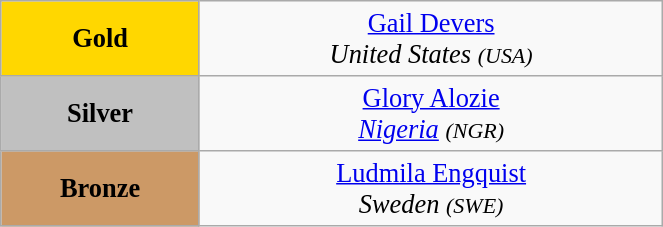<table class="wikitable" style=" text-align:center; font-size:110%;" width="35%">
<tr>
<td bgcolor="gold"><strong>Gold</strong></td>
<td> <a href='#'>Gail Devers</a><br><em>United States <small>(USA)</small></em></td>
</tr>
<tr>
<td bgcolor="silver"><strong>Silver</strong></td>
<td> <a href='#'>Glory Alozie</a><br><em><a href='#'>Nigeria</a> <small>(NGR)</small></em></td>
</tr>
<tr>
<td bgcolor="CC9966"><strong>Bronze</strong></td>
<td> <a href='#'>Ludmila Engquist</a><br><em>Sweden <small>(SWE)</small></em></td>
</tr>
</table>
